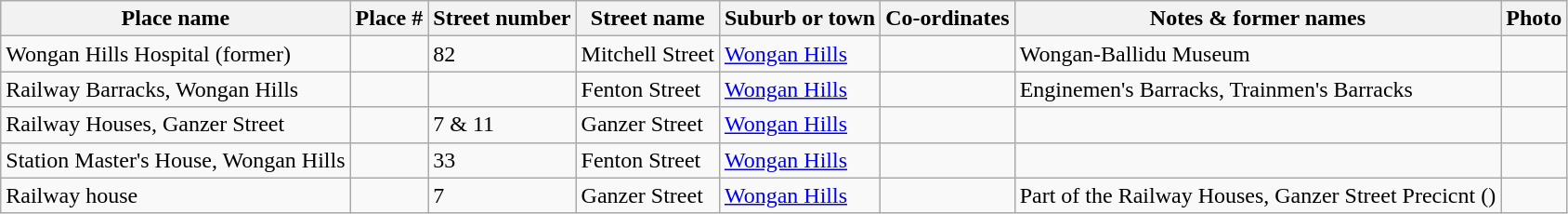<table class="wikitable sortable">
<tr>
<th>Place name</th>
<th>Place #</th>
<th>Street number</th>
<th>Street name</th>
<th>Suburb or town</th>
<th>Co-ordinates</th>
<th class="unsortable">Notes & former names</th>
<th class="unsortable">Photo</th>
</tr>
<tr>
<td>Wongan Hills Hospital (former)</td>
<td></td>
<td>82</td>
<td>Mitchell Street</td>
<td><a href='#'>Wongan Hills</a></td>
<td></td>
<td>Wongan-Ballidu Museum</td>
<td></td>
</tr>
<tr>
<td>Railway Barracks, Wongan Hills</td>
<td></td>
<td></td>
<td>Fenton Street</td>
<td><a href='#'>Wongan Hills</a></td>
<td></td>
<td>Enginemen's Barracks, Trainmen's Barracks</td>
<td></td>
</tr>
<tr>
<td>Railway Houses, Ganzer Street</td>
<td></td>
<td>7 & 11</td>
<td>Ganzer Street</td>
<td><a href='#'>Wongan Hills</a></td>
<td></td>
<td></td>
<td></td>
</tr>
<tr>
<td>Station Master's House, Wongan Hills</td>
<td></td>
<td>33</td>
<td>Fenton Street</td>
<td><a href='#'>Wongan Hills</a></td>
<td></td>
<td></td>
<td></td>
</tr>
<tr>
<td>Railway house</td>
<td></td>
<td>7</td>
<td>Ganzer Street</td>
<td><a href='#'>Wongan Hills</a></td>
<td></td>
<td>Part of the Railway Houses, Ganzer Street Precicnt ()</td>
<td></td>
</tr>
</table>
